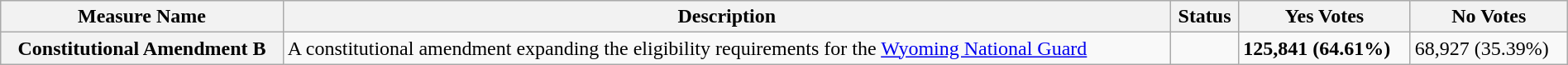<table class="wikitable sortable plainrowheaders" style="width:100%">
<tr>
<th scope="col">Measure Name</th>
<th scope="col">Description</th>
<th scope="col">Status</th>
<th scope="col">Yes Votes</th>
<th scope="col">No Votes</th>
</tr>
<tr>
<th scope=row>Constitutional Amendment B</th>
<td>A constitutional amendment expanding the eligibility requirements for the <a href='#'>Wyoming National Guard</a></td>
<td></td>
<td><strong>125,841 (64.61%)</strong></td>
<td>68,927 (35.39%)</td>
</tr>
</table>
